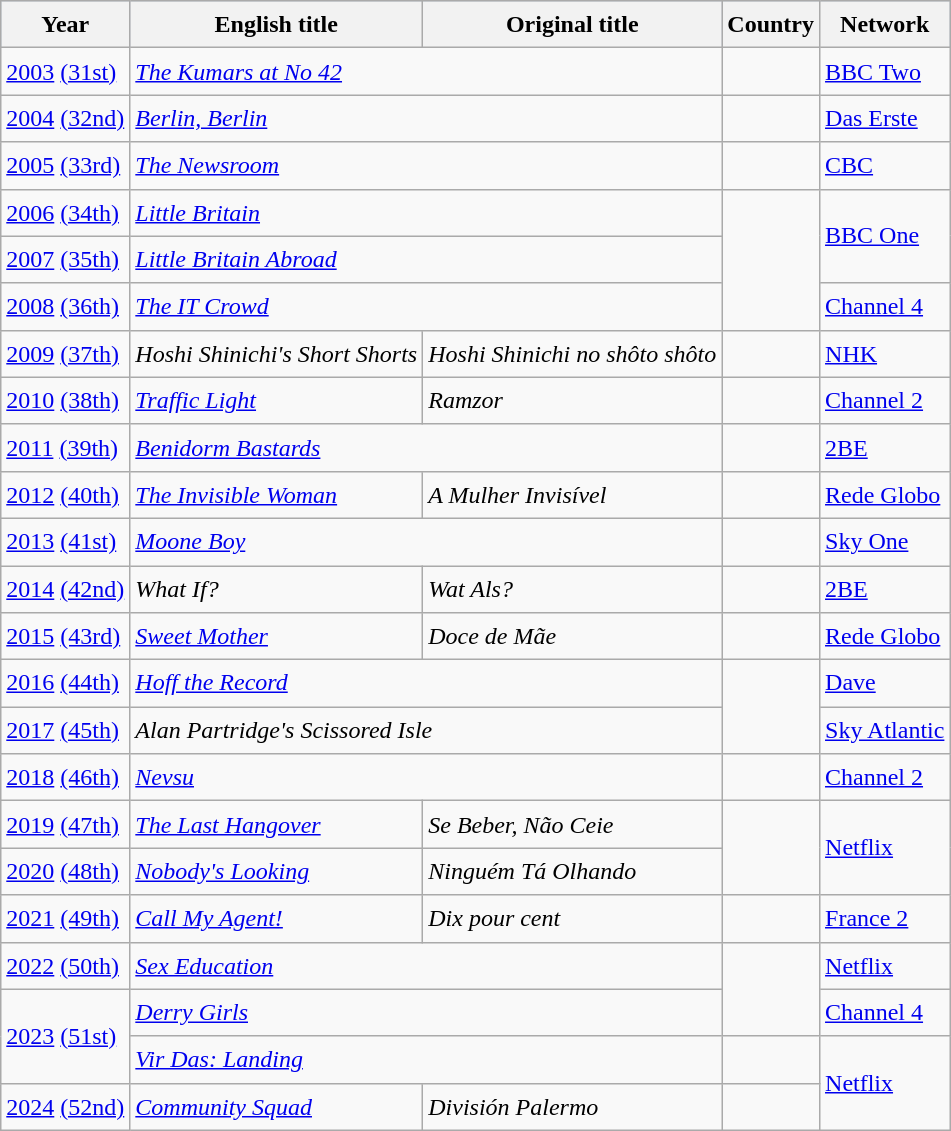<table class="wikitable" style="font-size:1.00em; line-height:1.5em;">
<tr style="background:#b0c4de; text-align:center;">
<th>Year</th>
<th>English title</th>
<th>Original title</th>
<th>Country</th>
<th>Network</th>
</tr>
<tr>
<td><a href='#'>2003</a> <a href='#'>(31st)</a></td>
<td colspan=2><em><a href='#'>The Kumars at No 42</a></em></td>
<td></td>
<td><a href='#'>BBC Two</a></td>
</tr>
<tr>
<td><a href='#'>2004</a> <a href='#'>(32nd)</a></td>
<td colspan=2><em><a href='#'>Berlin, Berlin</a></em></td>
<td></td>
<td><a href='#'>Das Erste</a></td>
</tr>
<tr>
<td><a href='#'>2005</a> <a href='#'>(33rd)</a></td>
<td colspan=2><em><a href='#'>The Newsroom</a></em></td>
<td></td>
<td><a href='#'>CBC</a></td>
</tr>
<tr>
<td><a href='#'>2006</a> <a href='#'>(34th)</a></td>
<td colspan=2><em><a href='#'>Little Britain</a></em></td>
<td rowspan="3"></td>
<td rowspan=2><a href='#'>BBC One</a></td>
</tr>
<tr>
<td><a href='#'>2007</a> <a href='#'>(35th)</a></td>
<td colspan=2><em><a href='#'>Little Britain Abroad</a></em></td>
</tr>
<tr>
<td><a href='#'>2008</a> <a href='#'>(36th)</a></td>
<td colspan=2><em><a href='#'>The IT Crowd</a></em></td>
<td><a href='#'>Channel 4</a></td>
</tr>
<tr>
<td><a href='#'>2009</a> <a href='#'>(37th)</a></td>
<td><em>Hoshi Shinichi's Short Shorts</em></td>
<td><em>Hoshi Shinichi no shôto shôto</em></td>
<td></td>
<td><a href='#'>NHK</a></td>
</tr>
<tr>
<td><a href='#'>2010</a> <a href='#'>(38th)</a></td>
<td><em><a href='#'>Traffic Light</a></em></td>
<td><em>Ramzor</em></td>
<td></td>
<td><a href='#'>Channel 2</a></td>
</tr>
<tr>
<td><a href='#'>2011</a> <a href='#'>(39th)</a></td>
<td colspan=2><em><a href='#'>Benidorm Bastards</a></em></td>
<td></td>
<td><a href='#'>2BE</a></td>
</tr>
<tr>
<td><a href='#'>2012</a> <a href='#'>(40th)</a></td>
<td><em><a href='#'>The Invisible Woman</a></em></td>
<td><em>A Mulher Invisível</em></td>
<td></td>
<td><a href='#'>Rede Globo</a></td>
</tr>
<tr>
<td><a href='#'>2013</a> <a href='#'>(41st)</a></td>
<td colspan=2><em><a href='#'>Moone Boy</a></em></td>
<td></td>
<td><a href='#'>Sky One</a></td>
</tr>
<tr>
<td><a href='#'>2014</a> <a href='#'>(42nd)</a></td>
<td><em>What If?</em></td>
<td><em>Wat Als?</em></td>
<td></td>
<td><a href='#'>2BE</a></td>
</tr>
<tr>
<td><a href='#'>2015</a> <a href='#'>(43rd)</a></td>
<td><em><a href='#'>Sweet Mother</a></em></td>
<td><em>Doce de Mãe</em></td>
<td></td>
<td><a href='#'>Rede Globo</a></td>
</tr>
<tr>
<td><a href='#'>2016</a> <a href='#'>(44th)</a></td>
<td colspan=2><em><a href='#'>Hoff the Record</a></em></td>
<td rowspan="2"></td>
<td><a href='#'>Dave</a></td>
</tr>
<tr>
<td><a href='#'>2017</a> <a href='#'>(45th)</a></td>
<td colspan=2><em>Alan Partridge's Scissored Isle</em></td>
<td><a href='#'>Sky Atlantic</a></td>
</tr>
<tr>
<td><a href='#'>2018</a> <a href='#'>(46th)</a></td>
<td colspan=2><em><a href='#'>Nevsu</a></em></td>
<td></td>
<td><a href='#'>Channel 2</a></td>
</tr>
<tr>
<td><a href='#'>2019</a> <a href='#'>(47th)</a></td>
<td><em><a href='#'>The Last Hangover</a></em></td>
<td><em>Se Beber, Não Ceie</em></td>
<td rowspan="2"></td>
<td rowspan=2><a href='#'>Netflix</a></td>
</tr>
<tr>
<td><a href='#'>2020</a> <a href='#'>(48th)</a></td>
<td><em><a href='#'>Nobody's Looking</a></em></td>
<td><em>Ninguém Tá Olhando</em></td>
</tr>
<tr>
<td><a href='#'>2021</a> <a href='#'>(49th)</a></td>
<td><em><a href='#'>Call My Agent!</a></em></td>
<td><em>Dix pour cent</em></td>
<td></td>
<td><a href='#'>France 2</a></td>
</tr>
<tr>
<td><a href='#'>2022</a> <a href='#'>(50th)</a></td>
<td colspan=2><em><a href='#'>Sex Education</a></em></td>
<td rowspan=2></td>
<td><a href='#'>Netflix</a></td>
</tr>
<tr>
<td rowspan=2><a href='#'>2023</a> <a href='#'>(51st)</a></td>
<td colspan=2><em><a href='#'>Derry Girls</a></em></td>
<td><a href='#'>Channel 4</a></td>
</tr>
<tr>
<td colspan=2><em><a href='#'>Vir Das: Landing</a></em></td>
<td></td>
<td rowspan=2><a href='#'>Netflix</a></td>
</tr>
<tr>
<td><a href='#'>2024</a> <a href='#'>(52nd)</a></td>
<td><em><a href='#'>Community Squad</a></em></td>
<td><em>División Palermo</em></td>
<td></td>
</tr>
</table>
